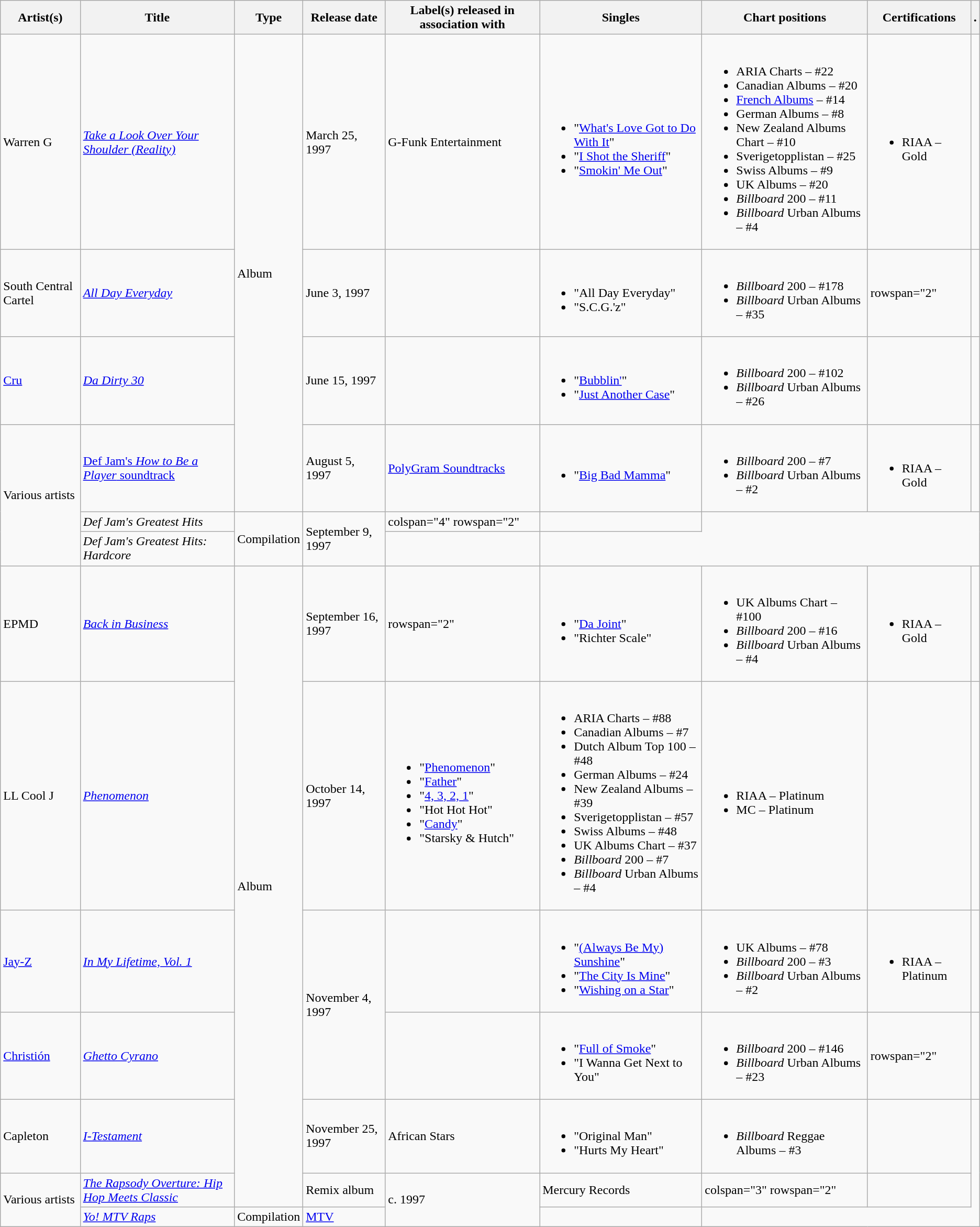<table class="wikitable">
<tr>
<th>Artist(s)</th>
<th>Title</th>
<th>Type</th>
<th>Release date</th>
<th>Label(s) released in association with</th>
<th>Singles</th>
<th>Chart positions</th>
<th>Certifications</th>
<th>.</th>
</tr>
<tr>
<td>Warren G</td>
<td><a href='#'><em>Take a Look Over Your Shoulder (Reality)</em></a></td>
<td rowspan="4">Album</td>
<td>March 25, 1997</td>
<td>G-Funk Entertainment</td>
<td><br><ul><li>"<a href='#'>What's Love Got to Do With It</a>"</li><li>"<a href='#'>I Shot the Sheriff</a>"</li><li>"<a href='#'>Smokin' Me Out</a>"</li></ul></td>
<td><br><ul><li>ARIA Charts – #22</li><li>Canadian Albums – #20</li><li><a href='#'>French Albums</a> – #14</li><li>German Albums – #8</li><li>New Zealand Albums Chart – #10</li><li>Sverigetopplistan – #25</li><li>Swiss Albums – #9</li><li>UK Albums – #20</li><li><em>Billboard</em> 200 – #11</li><li><em>Billboard</em> Urban Albums – #4</li></ul></td>
<td><br><ul><li>RIAA – Gold</li></ul></td>
<td></td>
</tr>
<tr>
<td>South Central Cartel</td>
<td><em><a href='#'>All Day Everyday</a></em></td>
<td>June 3, 1997</td>
<td></td>
<td><br><ul><li>"All Day Everyday"</li><li>"S.C.G.'z"</li></ul></td>
<td><br><ul><li><em>Billboard</em> 200 – #178</li><li><em>Billboard</em> Urban Albums – #35</li></ul></td>
<td>rowspan="2" </td>
<td></td>
</tr>
<tr>
<td><a href='#'>Cru</a></td>
<td><em><a href='#'>Da Dirty 30</a></em></td>
<td>June 15, 1997</td>
<td></td>
<td><br><ul><li>"<a href='#'>Bubblin'</a>"</li><li>"<a href='#'>Just Another Case</a>"</li></ul></td>
<td><br><ul><li><em>Billboard</em> 200 – #102</li><li><em>Billboard</em> Urban Albums – #26</li></ul></td>
<td></td>
</tr>
<tr>
<td rowspan="3">Various artists</td>
<td><a href='#'>Def Jam's <em>How to Be a Player</em> soundtrack</a></td>
<td>August 5, 1997</td>
<td><a href='#'>PolyGram Soundtracks</a></td>
<td><br><ul><li>"<a href='#'>Big Bad Mamma</a>"</li></ul></td>
<td><br><ul><li><em>Billboard</em> 200 – #7</li><li><em>Billboard</em> Urban Albums – #2</li></ul></td>
<td><br><ul><li>RIAA – Gold</li></ul></td>
<td></td>
</tr>
<tr>
<td><em>Def Jam's Greatest Hits</em></td>
<td rowspan="2">Compilation</td>
<td rowspan="2">September 9, 1997</td>
<td>colspan="4" rowspan="2" </td>
<td></td>
</tr>
<tr>
<td><em>Def Jam's Greatest Hits: Hardcore</em></td>
<td></td>
</tr>
<tr>
<td>EPMD</td>
<td><a href='#'><em>Back in Business</em></a></td>
<td rowspan="6">Album</td>
<td>September 16, 1997</td>
<td>rowspan="2" </td>
<td><br><ul><li>"<a href='#'>Da Joint</a>"</li><li>"Richter Scale"</li></ul></td>
<td><br><ul><li>UK Albums Chart – #100</li><li><em>Billboard</em> 200 – #16</li><li><em>Billboard</em> Urban Albums – #4</li></ul></td>
<td><br><ul><li>RIAA – Gold</li></ul></td>
<td></td>
</tr>
<tr>
<td>LL Cool J</td>
<td><a href='#'><em>Phenomenon</em></a></td>
<td>October 14, 1997</td>
<td><br><ul><li>"<a href='#'>Phenomenon</a>"</li><li>"<a href='#'>Father</a>"</li><li>"<a href='#'>4, 3, 2, 1</a>"</li><li>"Hot Hot Hot"</li><li>"<a href='#'>Candy</a>"</li><li>"Starsky & Hutch"</li></ul></td>
<td><br><ul><li>ARIA Charts – #88</li><li>Canadian Albums – #7</li><li>Dutch Album Top 100 – #48</li><li>German Albums – #24</li><li>New Zealand Albums – #39</li><li>Sverigetopplistan – #57</li><li>Swiss Albums – #48</li><li>UK Albums Chart – #37</li><li><em>Billboard</em> 200 – #7</li><li><em>Billboard</em> Urban Albums – #4</li></ul></td>
<td><br><ul><li>RIAA – Platinum</li><li>MC – Platinum</li></ul></td>
<td></td>
</tr>
<tr>
<td><a href='#'>Jay-Z</a></td>
<td><em><a href='#'>In My Lifetime, Vol. 1</a></em></td>
<td rowspan="2">November 4, 1997</td>
<td></td>
<td><br><ul><li>"<a href='#'>(Always Be My) Sunshine</a>"</li><li>"<a href='#'>The City Is Mine</a>"</li><li>"<a href='#'>Wishing on a Star</a>" </li></ul></td>
<td><br><ul><li>UK Albums – #78</li><li><em>Billboard</em> 200 – #3</li><li><em>Billboard</em> Urban Albums – #2</li></ul></td>
<td><br><ul><li>RIAA – Platinum</li></ul></td>
<td></td>
</tr>
<tr>
<td><a href='#'>Christión</a></td>
<td><em><a href='#'>Ghetto Cyrano</a></em></td>
<td></td>
<td><br><ul><li>"<a href='#'>Full of Smoke</a>"</li><li>"I Wanna Get Next to You"</li></ul></td>
<td><br><ul><li><em>Billboard</em> 200 – #146</li><li><em>Billboard</em> Urban Albums – #23</li></ul></td>
<td>rowspan="2" </td>
<td></td>
</tr>
<tr>
<td>Capleton</td>
<td><em><a href='#'>I-Testament</a></em></td>
<td>November 25, 1997</td>
<td>African Stars</td>
<td><br><ul><li>"Original Man"</li><li>"Hurts My Heart"</li></ul></td>
<td><br><ul><li><em>Billboard</em> Reggae Albums – #3</li></ul></td>
<td></td>
</tr>
<tr>
<td rowspan="2">Various artists</td>
<td><a href='#'><em>The Rapsody Overture: Hip Hop Meets Classic</em></a></td>
<td>Remix album</td>
<td rowspan="2">c. 1997</td>
<td>Mercury Records</td>
<td>colspan="3" rowspan="2" </td>
<td></td>
</tr>
<tr>
<td><em><a href='#'>Yo! MTV Raps</a></em></td>
<td>Compilation</td>
<td><a href='#'>MTV</a></td>
<td></td>
</tr>
</table>
